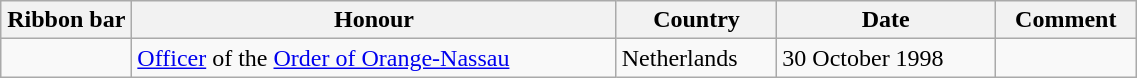<table class="wikitable" style="width:60%;">
<tr>
<th style="width:80px;">Ribbon bar</th>
<th>Honour</th>
<th>Country</th>
<th>Date</th>
<th>Comment</th>
</tr>
<tr>
<td></td>
<td><a href='#'>Officer</a> of the <a href='#'>Order of Orange-Nassau</a></td>
<td>Netherlands</td>
<td>30 October 1998</td>
<td></td>
</tr>
</table>
